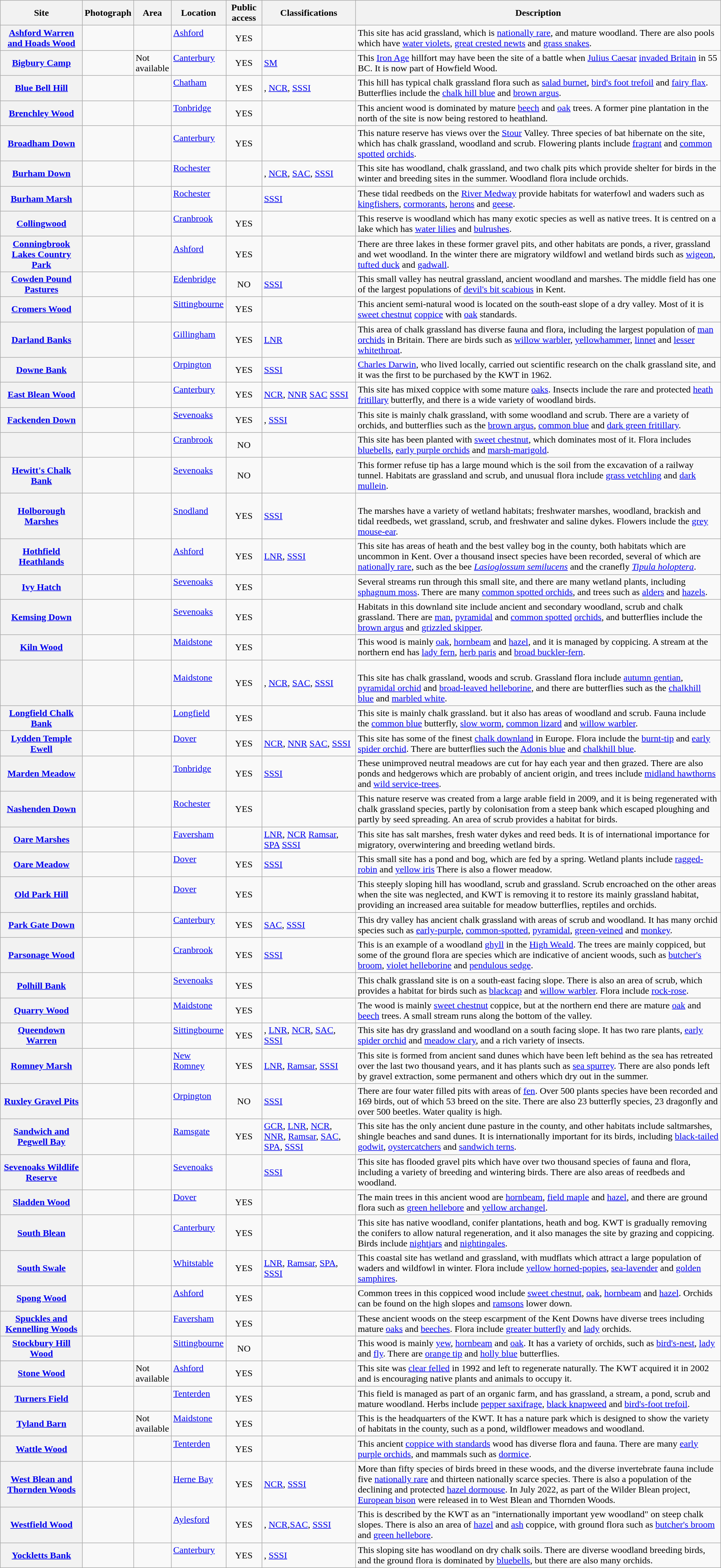<table class="wikitable sortable plainrowheaders">
<tr>
<th scope="col">Site</th>
<th scope="col" class="unsortable">Photograph</th>
<th scope="col" data-sort-type="number">Area</th>
<th scope="col">Location</th>
<th scope="col">Public access</th>
<th scope="col">Classifications</th>
<th scope="col" class="unsortable">Description</th>
</tr>
<tr>
<th scope="row"> <a href='#'>Ashford Warren and Hoads Wood</a></th>
<td></td>
<td><small> </small></td>
<td><a href='#'>Ashford</a><br> <br> </td>
<td align="center">YES</td>
<td></td>
<td>This site has acid grassland, which is <a href='#'>nationally rare</a>, and mature woodland. There are also pools which have <a href='#'>water violets</a>, <a href='#'>great crested newts</a> and <a href='#'>grass snakes</a>.</td>
</tr>
<tr>
<th scope="row"><a href='#'>Bigbury Camp</a></th>
<td></td>
<td>Not <br>available</td>
<td><a href='#'>Canterbury</a><br> <br> </td>
<td align="center">YES</td>
<td><a href='#'>SM</a></td>
<td>This <a href='#'>Iron Age</a> hillfort may have been the site of a battle when <a href='#'>Julius Caesar</a> <a href='#'>invaded Britain</a> in 55 BC. It is now part of Howfield Wood.</td>
</tr>
<tr>
<th scope="row"><a href='#'>Blue Bell Hill</a></th>
<td></td>
<td><small> </small></td>
<td><a href='#'>Chatham</a><br> <br> </td>
<td align="center">YES</td>
<td><a href='#'></a>, <a href='#'>NCR</a>, <a href='#'>SSSI</a></td>
<td>This hill has typical chalk grassland flora such as <a href='#'>salad burnet</a>, <a href='#'>bird's foot trefoil</a> and <a href='#'>fairy flax</a>. Butterflies include the <a href='#'>chalk hill blue</a> and <a href='#'>brown argus</a>.</td>
</tr>
<tr>
<th scope="row"><a href='#'>Brenchley Wood</a></th>
<td></td>
<td><small> </small></td>
<td><a href='#'>Tonbridge</a><br> <br> </td>
<td align="center">YES</td>
<td></td>
<td>This ancient wood is dominated by mature <a href='#'>beech</a> and <a href='#'>oak</a> trees. A former pine plantation in the north of the site is now being restored to heathland.</td>
</tr>
<tr>
<th scope="row"><a href='#'>Broadham Down</a></th>
<td></td>
<td><small> </small></td>
<td><a href='#'>Canterbury</a><br> <br> </td>
<td align="center">YES</td>
<td></td>
<td>This nature reserve has views over the <a href='#'>Stour</a> Valley. Three species of bat hibernate on the site, which has chalk grassland, woodland and scrub. Flowering plants include <a href='#'>fragrant</a> and <a href='#'>common spotted</a> <a href='#'>orchids</a>.</td>
</tr>
<tr>
<th scope="row"><a href='#'>Burham Down</a></th>
<td></td>
<td><small> </small></td>
<td><a href='#'>Rochester</a><br> <br> </td>
<td align="center"></td>
<td><a href='#'></a>, <a href='#'>NCR</a>, <a href='#'>SAC</a>, <a href='#'>SSSI</a></td>
<td>This site has woodland, chalk grassland, and two chalk pits which provide shelter for birds in the winter and breeding sites in the summer. Woodland flora include orchids.</td>
</tr>
<tr>
<th scope="row"><a href='#'>Burham Marsh</a></th>
<td></td>
<td><small> </small></td>
<td><a href='#'>Rochester</a><br> <br> </td>
<td align="center"></td>
<td><a href='#'>SSSI</a></td>
<td>These tidal reedbeds on the <a href='#'>River Medway</a> provide habitats for waterfowl and waders such as <a href='#'>kingfishers</a>, <a href='#'>cormorants</a>, <a href='#'>herons</a> and <a href='#'>geese</a>.</td>
</tr>
<tr>
<th scope="row"><a href='#'>Collingwood</a></th>
<td></td>
<td><small> </small></td>
<td><a href='#'>Cranbrook</a><br> <br> </td>
<td align="center">YES</td>
<td></td>
<td>This reserve is woodland which has many exotic species as well as native trees. It is centred on a lake which has <a href='#'>water lilies</a> and <a href='#'>bulrushes</a>.</td>
</tr>
<tr>
<th scope="row"><a href='#'>Conningbrook Lakes Country Park</a></th>
<td></td>
<td><small> </small></td>
<td><a href='#'>Ashford</a><br> <br> </td>
<td align="center">YES</td>
<td></td>
<td>There are three lakes in these former gravel pits, and other habitats are ponds, a river, grassland and wet woodland. In the winter there are migratory wildfowl and wetland birds such as <a href='#'>wigeon</a>, <a href='#'>tufted duck</a> and <a href='#'>gadwall</a>.</td>
</tr>
<tr>
<th scope="row"><a href='#'>Cowden Pound Pastures</a></th>
<td></td>
<td><small> </small></td>
<td><a href='#'>Edenbridge</a><br> <br> </td>
<td align="center">NO</td>
<td><a href='#'>SSSI</a></td>
<td>This small valley has neutral grassland, ancient woodland and marshes. The middle field has one of the largest populations of <a href='#'>devil's bit scabious</a> in Kent.</td>
</tr>
<tr>
<th scope="row"><a href='#'>Cromers Wood</a></th>
<td></td>
<td><small> </small></td>
<td><a href='#'>Sittingbourne</a><br> <br> </td>
<td align="center">YES</td>
<td></td>
<td>This ancient semi-natural wood is located on the south-east slope of a dry valley. Most of it is <a href='#'>sweet chestnut</a> <a href='#'>coppice</a> with <a href='#'>oak</a> standards.</td>
</tr>
<tr>
<th scope="row"><a href='#'>Darland Banks</a></th>
<td></td>
<td><small> </small></td>
<td><a href='#'>Gillingham</a><br> <br> </td>
<td align="center">YES</td>
<td><a href='#'>LNR</a></td>
<td>This area of chalk grassland has diverse fauna and flora, including the largest population of <a href='#'>man orchids</a> in Britain. There are birds such as <a href='#'>willow warbler</a>, <a href='#'>yellowhammer</a>, <a href='#'>linnet</a> and <a href='#'>lesser whitethroat</a>.</td>
</tr>
<tr>
<th scope="row"><a href='#'>Downe Bank</a></th>
<td></td>
<td><small> </small></td>
<td><a href='#'>Orpington</a><br> <br> </td>
<td align="center">YES</td>
<td><a href='#'>SSSI</a></td>
<td><a href='#'>Charles Darwin</a>, who lived locally, carried out scientific research on the  chalk grassland  site, and it was the first to be purchased by the KWT in 1962.</td>
</tr>
<tr>
<th scope="row"><a href='#'>East Blean Wood</a></th>
<td></td>
<td><small> </small></td>
<td><a href='#'>Canterbury</a><br> <br> </td>
<td align="center">YES</td>
<td><a href='#'>NCR</a>, <a href='#'>NNR</a> <a href='#'>SAC</a> <a href='#'>SSSI</a></td>
<td>This site has mixed coppice with some mature <a href='#'>oaks</a>. Insects include the rare and protected <a href='#'>heath fritillary</a> butterfly, and there is a wide variety of woodland birds.</td>
</tr>
<tr>
<th scope="row"><a href='#'>Fackenden Down</a></th>
<td></td>
<td><small> </small></td>
<td><a href='#'>Sevenoaks</a><br> <br> </td>
<td align="center">YES</td>
<td><a href='#'></a>, <a href='#'>SSSI</a></td>
<td>This site is mainly chalk grassland, with some woodland and scrub. There are a variety of orchids, and butterflies such as the <a href='#'>brown argus</a>, <a href='#'>common blue</a> and <a href='#'>dark green fritillary</a>.</td>
</tr>
<tr>
<th scope="row"> </th>
<td></td>
<td><small> </small></td>
<td><a href='#'>Cranbrook</a><br> <br> </td>
<td align="center">NO</td>
<td></td>
<td>This site has been planted with <a href='#'>sweet chestnut</a>, which dominates most of it. Flora includes <a href='#'>bluebells</a>, <a href='#'>early purple orchids</a> and <a href='#'>marsh-marigold</a>.</td>
</tr>
<tr>
<th scope="row"><a href='#'>Hewitt's Chalk Bank</a></th>
<td></td>
<td><small> </small></td>
<td><a href='#'>Sevenoaks</a><br> <br> </td>
<td align="center">NO</td>
<td></td>
<td>This former refuse tip has a large mound which is the soil from the excavation of a railway tunnel. Habitats are grassland and scrub, and unusual flora include <a href='#'>grass vetchling</a> and <a href='#'>dark mullein</a>.</td>
</tr>
<tr>
<th scope="row"><a href='#'>Holborough Marshes</a></th>
<td></td>
<td><small> </small></td>
<td><a href='#'>Snodland</a><br> <br> </td>
<td align="center">YES</td>
<td><a href='#'>SSSI</a></td>
<td><br>The marshes have a variety of wetland habitats; freshwater marshes, woodland, brackish and tidal reedbeds, wet grassland, scrub, and freshwater and saline dykes. Flowers include the <a href='#'>grey mouse-ear</a>.</td>
</tr>
<tr>
<th scope="row"><a href='#'>Hothfield Heathlands</a></th>
<td></td>
<td><small> </small></td>
<td><a href='#'>Ashford</a><br> <br> </td>
<td align="center">YES</td>
<td><a href='#'>LNR</a>, <a href='#'>SSSI</a></td>
<td>This site has areas of heath and the best valley bog in the county, both habitats which are uncommon in Kent. Over a thousand insect species have been recorded, several of which are <a href='#'>nationally rare</a>, such as the bee <em><a href='#'>Lasioglossum semilucens</a></em> and the cranefly <em><a href='#'>Tipula holoptera</a></em>.</td>
</tr>
<tr>
<th scope="row"><a href='#'>Ivy Hatch</a></th>
<td></td>
<td><small> </small></td>
<td><a href='#'>Sevenoaks</a><br> <br> </td>
<td align="center">YES</td>
<td></td>
<td>Several streams run through this small site, and there are many wetland plants, including <a href='#'>sphagnum moss</a>. There are many <a href='#'>common spotted orchids</a>, and trees such as <a href='#'>alders</a> and <a href='#'>hazels</a>.</td>
</tr>
<tr>
<th scope="row"> <a href='#'>Kemsing Down</a></th>
<td></td>
<td><small> </small></td>
<td><a href='#'>Sevenoaks</a><br> <br> </td>
<td align="center">YES</td>
<td><a href='#'></a></td>
<td>Habitats in this downland site include ancient and secondary woodland, scrub and chalk grassland. There are <a href='#'>man</a>, <a href='#'>pyramidal</a> and <a href='#'>common spotted</a> <a href='#'>orchids</a>, and butterflies include the <a href='#'>brown argus</a> and <a href='#'>grizzled skipper</a>.</td>
</tr>
<tr>
<th scope="row"><a href='#'>Kiln Wood</a></th>
<td></td>
<td><small> </small></td>
<td><a href='#'>Maidstone</a><br> <br> </td>
<td align="center">YES</td>
<td></td>
<td>This wood is mainly <a href='#'>oak</a>, <a href='#'>hornbeam</a> and <a href='#'>hazel</a>, and it is managed by coppicing. A stream at the northern end has <a href='#'>lady fern</a>, <a href='#'>herb paris</a> and <a href='#'>broad buckler-fern</a>.</td>
</tr>
<tr>
<th scope="row"></th>
<td></td>
<td><small> </small></td>
<td><a href='#'>Maidstone</a><br> <br> </td>
<td align="center">YES</td>
<td><a href='#'></a>, <a href='#'>NCR</a>, <a href='#'>SAC</a>, <a href='#'>SSSI</a></td>
<td><br>This site has chalk grassland, woods and scrub. Grassland flora include <a href='#'>autumn gentian</a>, <a href='#'>pyramidal orchid</a> and <a href='#'>broad-leaved helleborine</a>, and there are butterflies such as the <a href='#'>chalkhill blue</a> and <a href='#'>marbled white</a>.</td>
</tr>
<tr>
<th scope="row"><a href='#'>Longfield Chalk Bank</a></th>
<td></td>
<td><small> </small></td>
<td><a href='#'>Longfield</a><br> <br> </td>
<td align="center">YES</td>
<td></td>
<td>This site is mainly chalk grassland. but it also has areas of woodland and scrub. Fauna include the <a href='#'>common blue</a> butterfly, <a href='#'>slow worm</a>, <a href='#'>common lizard</a> and <a href='#'>willow warbler</a>.</td>
</tr>
<tr>
<th scope="row"><a href='#'>Lydden Temple Ewell</a></th>
<td></td>
<td><small> </small></td>
<td><a href='#'>Dover</a><br> <br> </td>
<td align="center">YES</td>
<td><a href='#'>NCR</a>, <a href='#'>NNR</a> <a href='#'>SAC</a>, <a href='#'>SSSI</a></td>
<td>This site has some of the finest <a href='#'>chalk downland</a> in Europe. Flora include the <a href='#'>burnt-tip</a> and <a href='#'>early spider orchid</a>. There are butterflies such the <a href='#'>Adonis blue</a> and <a href='#'>chalkhill blue</a>.</td>
</tr>
<tr>
<th scope="row"> <a href='#'>Marden Meadow</a></th>
<td></td>
<td><small> </small></td>
<td><a href='#'>Tonbridge</a><br> <br> </td>
<td align="center">YES</td>
<td><a href='#'>SSSI</a></td>
<td>These unimproved neutral meadows are cut for hay each year and then grazed. There are also ponds and hedgerows which are probably of ancient origin, and trees include <a href='#'>midland hawthorns</a> and <a href='#'>wild service-trees</a>.</td>
</tr>
<tr>
<th scope="row"><a href='#'>Nashenden Down</a></th>
<td></td>
<td><small> </small></td>
<td><a href='#'>Rochester</a><br> <br> </td>
<td align="center">YES</td>
<td><a href='#'></a></td>
<td>This nature reserve was created from a large arable field in 2009, and it is being regenerated with chalk grassland species, partly by colonisation from a steep bank which escaped ploughing and partly by seed spreading. An area of scrub provides a habitat for birds.</td>
</tr>
<tr>
<th scope="row"><a href='#'>Oare Marshes</a></th>
<td></td>
<td><small> </small></td>
<td><a href='#'>Faversham</a><br> <br> </td>
<td align="center"></td>
<td><a href='#'>LNR</a>, <a href='#'>NCR</a> <a href='#'>Ramsar</a>, <a href='#'>SPA</a> <a href='#'>SSSI</a></td>
<td>This site has salt marshes, fresh water dykes and reed beds. It is of international importance for migratory, overwintering and breeding wetland birds.</td>
</tr>
<tr>
<th scope="row"><a href='#'>Oare Meadow</a></th>
<td></td>
<td><small> </small></td>
<td><a href='#'>Dover</a><br> <br> </td>
<td align="center">YES</td>
<td><a href='#'>SSSI</a></td>
<td>This small site has a pond and bog, which are fed by a spring. Wetland plants include <a href='#'>ragged-robin</a> and <a href='#'>yellow iris</a> There is also a flower meadow.</td>
</tr>
<tr>
<th scope="row"><a href='#'>Old Park Hill</a></th>
<td></td>
<td><small> </small></td>
<td><a href='#'>Dover</a><br> <br> </td>
<td align="center">YES</td>
<td><a href='#'></a></td>
<td>This steeply sloping hill has woodland, scrub and grassland. Scrub encroached on the other areas when the site was neglected, and KWT is removing it to restore its mainly grassland habitat, providing an increased area suitable for meadow butterflies, reptiles and orchids.</td>
</tr>
<tr>
<th scope="row"><a href='#'>Park Gate Down</a></th>
<td></td>
<td><small> </small></td>
<td><a href='#'>Canterbury</a><br> <br> </td>
<td align="center">YES</td>
<td><a href='#'>SAC</a>, <a href='#'>SSSI</a></td>
<td>This dry valley has ancient chalk grassland with areas of scrub and woodland. It has many orchid species such as <a href='#'>early-purple</a>, <a href='#'>common-spotted</a>, <a href='#'>pyramidal</a>, <a href='#'>green-veined</a> and <a href='#'>monkey</a>.</td>
</tr>
<tr>
<th scope="row"><a href='#'>Parsonage Wood</a></th>
<td></td>
<td><small> </small></td>
<td><a href='#'>Cranbrook</a><br> <br> </td>
<td align="center">YES</td>
<td><a href='#'>SSSI</a></td>
<td>This is an example of a woodland <a href='#'>ghyll</a> in the <a href='#'>High Weald</a>. The trees are mainly coppiced, but some of the ground flora are species which are indicative of ancient woods, such as <a href='#'>butcher's broom</a>, <a href='#'>violet helleborine</a> and <a href='#'>pendulous sedge</a>.</td>
</tr>
<tr>
<th scope="row"><a href='#'>Polhill Bank</a></th>
<td></td>
<td><small> </small></td>
<td><a href='#'>Sevenoaks</a><br> <br> </td>
<td align="center">YES</td>
<td><a href='#'></a></td>
<td>This chalk grassland site is on a south-east facing slope. There is also an area of scrub, which provides a habitat for birds such as <a href='#'>blackcap</a> and <a href='#'>willow warbler</a>. Flora include <a href='#'>rock-rose</a>.</td>
</tr>
<tr>
<th scope="row"><a href='#'>Quarry Wood</a></th>
<td></td>
<td><small> </small></td>
<td><a href='#'>Maidstone</a><br> <br> </td>
<td align="center">YES</td>
<td></td>
<td>The wood is mainly <a href='#'>sweet chestnut</a> coppice, but at the northern end there are mature <a href='#'>oak</a> and <a href='#'>beech</a> trees. A small stream runs along the bottom of the valley.</td>
</tr>
<tr>
<th scope="row"><a href='#'>Queendown Warren</a></th>
<td></td>
<td><small> </small></td>
<td><a href='#'>Sittingbourne</a><br> <br> </td>
<td align="center">YES</td>
<td><a href='#'></a>, <a href='#'>LNR</a>, <a href='#'>NCR</a>, <a href='#'>SAC</a>, <a href='#'>SSSI</a></td>
<td>This site has dry grassland and woodland on a south facing slope. It has two rare plants, <a href='#'>early spider orchid</a> and <a href='#'>meadow clary</a>, and a rich variety of insects.</td>
</tr>
<tr>
<th scope="row"> <a href='#'>Romney Marsh</a></th>
<td></td>
<td><small> </small></td>
<td><a href='#'>New Romney</a><br> <br> </td>
<td align="center">YES</td>
<td><a href='#'>LNR</a>, <a href='#'>Ramsar</a>, <a href='#'>SSSI</a></td>
<td>This site is formed from ancient sand dunes which have been left behind as the sea has retreated over the last two thousand years, and it has plants such as <a href='#'>sea spurrey</a>. There are also ponds left by gravel extraction, some permanent and others which dry out in the summer.</td>
</tr>
<tr>
<th scope="row"><a href='#'>Ruxley Gravel Pits</a></th>
<td></td>
<td><small> </small></td>
<td><a href='#'>Orpington</a><br> <br> </td>
<td align="center">NO</td>
<td><a href='#'>SSSI</a></td>
<td>There are four water filled pits with areas of <a href='#'>fen</a>. Over 500 plants species have been recorded and 169 birds, out of which 53 breed on the site. There are also 23 butterfly species, 23 dragonfly and over 500 beetles. Water quality is high.</td>
</tr>
<tr>
<th scope="row"> <a href='#'>Sandwich and Pegwell Bay</a></th>
<td></td>
<td><small> </small></td>
<td><a href='#'>Ramsgate</a><br> <br> </td>
<td align="center">YES</td>
<td><a href='#'>GCR</a>, <a href='#'>LNR</a>, <a href='#'>NCR</a>, <a href='#'>NNR</a>, <a href='#'>Ramsar</a>, <a href='#'>SAC</a>, <a href='#'>SPA</a>, <a href='#'>SSSI</a></td>
<td>This site has the only ancient dune pasture in the county, and other habitats include  saltmarshes, shingle beaches and sand dunes. It is internationally important for its birds, including <a href='#'>black-tailed godwit</a>, <a href='#'>oystercatchers</a> and <a href='#'>sandwich terns</a>.</td>
</tr>
<tr>
<th scope="row"><a href='#'>Sevenoaks Wildlife Reserve</a></th>
<td></td>
<td><small> </small></td>
<td><a href='#'>Sevenoaks</a><br> <br> </td>
<td align="center"></td>
<td><a href='#'>SSSI</a></td>
<td>This site has flooded gravel pits which have over two thousand species of fauna and flora, including a variety of breeding and wintering birds. There are  also areas of reedbeds and woodland.</td>
</tr>
<tr>
<th scope="row"><a href='#'>Sladden Wood</a></th>
<td></td>
<td><small> </small></td>
<td><a href='#'>Dover</a><br> <br> </td>
<td align="center">YES</td>
<td></td>
<td>The main trees in this ancient wood are <a href='#'>hornbeam</a>, <a href='#'>field maple</a> and <a href='#'>hazel</a>, and there are ground flora such as <a href='#'>green hellebore</a> and <a href='#'>yellow archangel</a>.</td>
</tr>
<tr>
<th scope="row"><a href='#'>South Blean</a></th>
<td></td>
<td><small> </small></td>
<td><a href='#'>Canterbury</a><br> <br> </td>
<td align="center">YES</td>
<td></td>
<td>This site has native woodland, conifer plantations, heath and bog. KWT is gradually removing the conifers to allow natural regeneration, and it also manages the site by grazing and coppicing. Birds include <a href='#'>nightjars</a> and <a href='#'>nightingales</a>.</td>
</tr>
<tr>
<th scope="row"><a href='#'>South Swale</a></th>
<td></td>
<td><small> </small></td>
<td><a href='#'>Whitstable</a><br> <br> </td>
<td align="center">YES</td>
<td><a href='#'>LNR</a>, <a href='#'>Ramsar</a>, <a href='#'>SPA</a>, <a href='#'>SSSI</a></td>
<td>This coastal site has wetland and grassland, with mudflats which attract a large population of waders and wildfowl in winter. Flora include <a href='#'>yellow horned-popies</a>, <a href='#'>sea-lavender</a> and <a href='#'>golden samphires</a>.</td>
</tr>
<tr>
<th scope="row"><a href='#'>Spong Wood</a></th>
<td></td>
<td><small> </small></td>
<td><a href='#'>Ashford</a><br> <br> </td>
<td align="center">YES</td>
<td></td>
<td>Common trees in this coppiced wood include <a href='#'>sweet chestnut</a>, <a href='#'>oak</a>, <a href='#'>hornbeam</a> and <a href='#'>hazel</a>. Orchids can be found on the high slopes and <a href='#'>ramsons</a> lower down.</td>
</tr>
<tr>
<th scope="row"><a href='#'>Spuckles and Kennelling Woods</a></th>
<td></td>
<td><small> </small></td>
<td><a href='#'>Faversham</a><br> <br> </td>
<td align="center">YES</td>
<td><a href='#'></a></td>
<td>These ancient woods on the steep escarpment of the Kent Downs have diverse trees including mature <a href='#'>oaks</a> and <a href='#'>beeches</a>. Flora include <a href='#'>greater butterfly</a> and <a href='#'>lady</a> orchids.</td>
</tr>
<tr>
<th scope="row"><a href='#'>Stockbury Hill Wood</a></th>
<td></td>
<td><small> </small></td>
<td><a href='#'>Sittingbourne</a><br> <br> </td>
<td align="center">NO</td>
<td></td>
<td>This wood is mainly <a href='#'>yew</a>, <a href='#'>hornbeam</a> and <a href='#'>oak</a>. It has a variety of orchids, such as <a href='#'>bird's-nest</a>, <a href='#'>lady</a> and <a href='#'>fly</a>. There are <a href='#'>orange tip</a> and <a href='#'>holly blue</a> butterflies.</td>
</tr>
<tr>
<th scope="row"><a href='#'>Stone Wood</a></th>
<td></td>
<td>Not<br>available</td>
<td><a href='#'>Ashford</a><br> <br> </td>
<td align="center">YES</td>
<td></td>
<td>This site was <a href='#'>clear felled</a> in 1992 and left to regenerate naturally. The KWT acquired it in 2002 and is encouraging native plants and animals to occupy it.</td>
</tr>
<tr>
<th scope="row"><a href='#'>Turners Field</a></th>
<td></td>
<td><small> </small></td>
<td><a href='#'>Tenterden</a><br> <br> </td>
<td align="center">YES</td>
<td></td>
<td>This field is managed as part of an organic farm, and has grassland, a stream, a pond, scrub and mature woodland. Herbs include <a href='#'>pepper saxifrage</a>, <a href='#'>black knapweed</a> and <a href='#'>bird's-foot trefoil</a>.</td>
</tr>
<tr>
<th scope="row"><a href='#'>Tyland Barn</a></th>
<td></td>
<td>Not <br>available</td>
<td><a href='#'>Maidstone</a><br> <br> </td>
<td align="center">YES</td>
<td></td>
<td>This is the headquarters of the KWT. It has a nature park which is designed to show the variety of habitats in the county, such as a pond, wildflower meadows and woodland.</td>
</tr>
<tr>
<th scope="row"><a href='#'>Wattle Wood</a></th>
<td></td>
<td><small> </small></td>
<td><a href='#'>Tenterden</a><br> <br> </td>
<td align="center">YES</td>
<td></td>
<td>This ancient <a href='#'>coppice with standards</a> wood has diverse flora and fauna. There are many <a href='#'>early purple orchids</a>, and mammals such as <a href='#'>dormice</a>.</td>
</tr>
<tr>
<th scope="row"><a href='#'>West Blean and Thornden Woods</a></th>
<td></td>
<td><small> </small></td>
<td><a href='#'>Herne Bay</a><br> <br> </td>
<td align="center">YES</td>
<td><a href='#'>NCR</a>, <a href='#'>SSSI</a></td>
<td>More than fifty species of birds breed in these woods, and the diverse invertebrate fauna include five <a href='#'>nationally rare</a> and thirteen nationally scarce species. There is also a population of the declining and protected <a href='#'>hazel dormouse</a>. In July 2022, as part of the Wilder Blean project, <a href='#'>European bison</a> were released in to West Blean and Thornden Woods.</td>
</tr>
<tr>
<th scope="row"><a href='#'>Westfield Wood</a></th>
<td></td>
<td><small> </small></td>
<td><a href='#'>Aylesford</a><br> <br> </td>
<td align="center">YES</td>
<td><a href='#'></a>, <a href='#'>NCR</a>,<a href='#'>SAC</a>, <a href='#'>SSSI</a></td>
<td>This is described by the KWT as an "internationally important yew woodland" on steep chalk slopes. There is also an area of <a href='#'>hazel</a> and <a href='#'>ash</a> coppice, with ground flora such as <a href='#'>butcher's broom</a> and <a href='#'>green hellebore</a>.</td>
</tr>
<tr>
<th scope="row"> <a href='#'>Yockletts Bank</a></th>
<td></td>
<td><small> </small></td>
<td><a href='#'>Canterbury</a><br> <br> </td>
<td align="center">YES</td>
<td><a href='#'></a>, <a href='#'>SSSI</a></td>
<td>This sloping site has woodland on dry chalk soils. There are diverse woodland breeding birds, and the ground flora is dominated by <a href='#'>bluebells</a>, but there are also many orchids.</td>
</tr>
</table>
